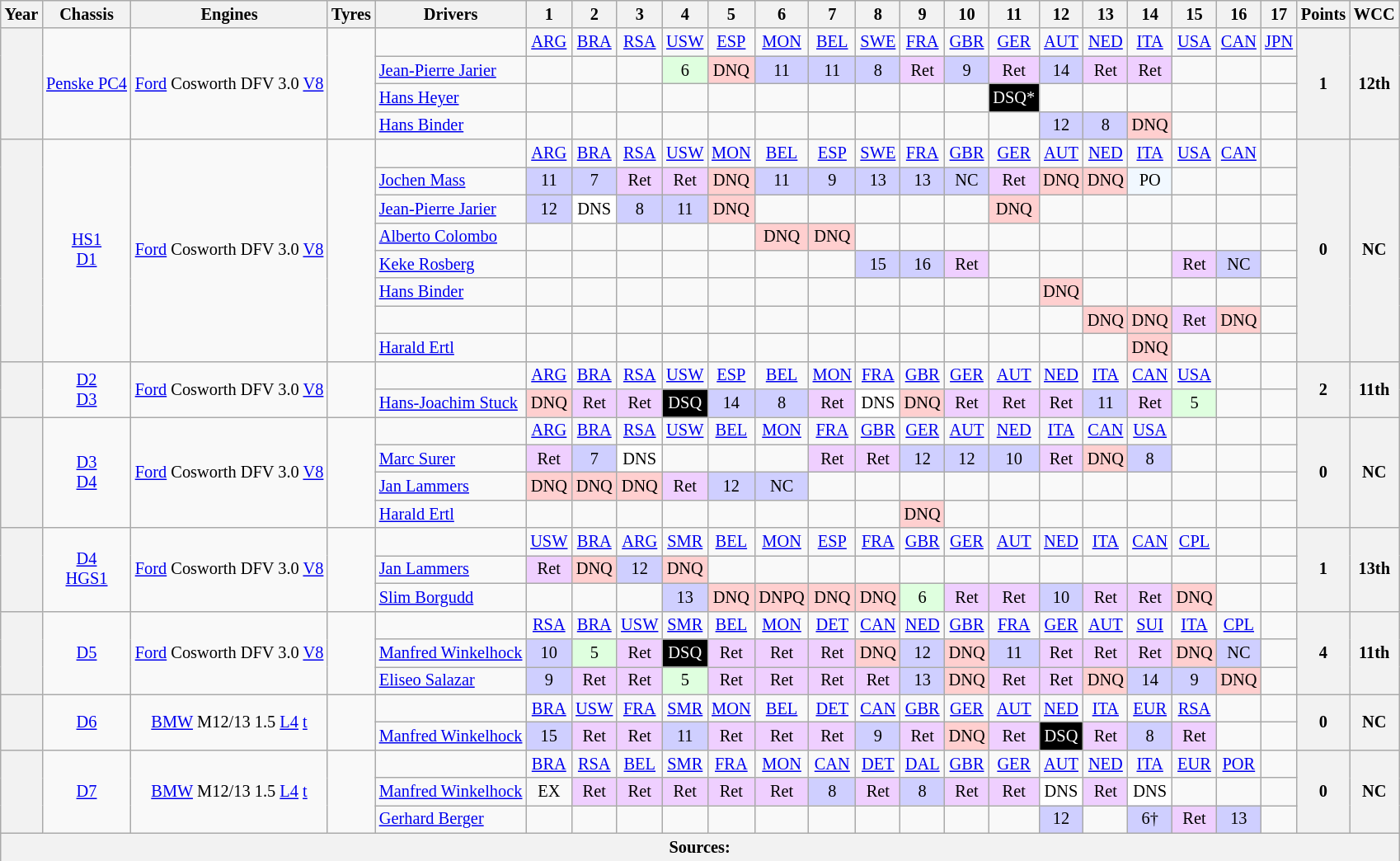<table class="wikitable" style="text-align:center; font-size:85%">
<tr>
<th>Year</th>
<th>Chassis</th>
<th>Engines</th>
<th>Tyres</th>
<th>Drivers</th>
<th>1</th>
<th>2</th>
<th>3</th>
<th>4</th>
<th>5</th>
<th>6</th>
<th>7</th>
<th>8</th>
<th>9</th>
<th>10</th>
<th>11</th>
<th>12</th>
<th>13</th>
<th>14</th>
<th>15</th>
<th>16</th>
<th>17</th>
<th>Points</th>
<th>WCC</th>
</tr>
<tr>
<th rowspan="4"></th>
<td rowspan="4"><a href='#'>Penske PC4</a></td>
<td rowspan="4"><a href='#'>Ford</a> Cosworth DFV 3.0 <a href='#'>V8</a></td>
<td rowspan="4"></td>
<td></td>
<td><a href='#'>ARG</a></td>
<td><a href='#'>BRA</a></td>
<td><a href='#'>RSA</a></td>
<td><a href='#'>USW</a></td>
<td><a href='#'>ESP</a></td>
<td><a href='#'>MON</a></td>
<td><a href='#'>BEL</a></td>
<td><a href='#'>SWE</a></td>
<td><a href='#'>FRA</a></td>
<td><a href='#'>GBR</a></td>
<td><a href='#'>GER</a></td>
<td><a href='#'>AUT</a></td>
<td><a href='#'>NED</a></td>
<td><a href='#'>ITA</a></td>
<td><a href='#'>USA</a></td>
<td><a href='#'>CAN</a></td>
<td><a href='#'>JPN</a></td>
<th rowspan="4">1</th>
<th rowspan="4">12th</th>
</tr>
<tr>
<td align="left"> <a href='#'>Jean-Pierre Jarier</a></td>
<td></td>
<td></td>
<td></td>
<td style="background:#DFFFDF;">6</td>
<td style="background:#FFCFCF;">DNQ</td>
<td style="background:#CFCFFF;">11</td>
<td style="background:#CFCFFF;">11</td>
<td style="background:#CFCFFF;">8</td>
<td style="background:#EFCFFF;">Ret</td>
<td style="background:#CFCFFF;">9</td>
<td style="background:#EFCFFF;">Ret</td>
<td style="background:#CFCFFF;">14</td>
<td style="background:#EFCFFF;">Ret</td>
<td style="background:#EFCFFF;">Ret</td>
<td></td>
<td></td>
<td></td>
</tr>
<tr>
<td align="left"> <a href='#'>Hans Heyer</a></td>
<td></td>
<td></td>
<td></td>
<td></td>
<td></td>
<td></td>
<td></td>
<td></td>
<td></td>
<td></td>
<td style="background:#000000; color:#ffffff">DSQ*</td>
<td></td>
<td></td>
<td></td>
<td></td>
<td></td>
<td></td>
</tr>
<tr>
<td align="left"> <a href='#'>Hans Binder</a></td>
<td></td>
<td></td>
<td></td>
<td></td>
<td></td>
<td></td>
<td></td>
<td></td>
<td></td>
<td></td>
<td></td>
<td style="background:#CFCFFF;">12</td>
<td style="background:#CFCFFF;">8</td>
<td style="background:#FFCFCF;">DNQ</td>
<td></td>
<td></td>
<td></td>
</tr>
<tr>
<th rowspan="8"></th>
<td rowspan="8"><a href='#'>HS1</a><br><a href='#'>D1</a></td>
<td rowspan="8"><a href='#'>Ford</a> Cosworth DFV 3.0 <a href='#'>V8</a></td>
<td rowspan="8"></td>
<td></td>
<td><a href='#'>ARG</a></td>
<td><a href='#'>BRA</a></td>
<td><a href='#'>RSA</a></td>
<td><a href='#'>USW</a></td>
<td><a href='#'>MON</a></td>
<td><a href='#'>BEL</a></td>
<td><a href='#'>ESP</a></td>
<td><a href='#'>SWE</a></td>
<td><a href='#'>FRA</a></td>
<td><a href='#'>GBR</a></td>
<td><a href='#'>GER</a></td>
<td><a href='#'>AUT</a></td>
<td><a href='#'>NED</a></td>
<td><a href='#'>ITA</a></td>
<td><a href='#'>USA</a></td>
<td><a href='#'>CAN</a></td>
<td></td>
<th rowspan="8">0</th>
<th rowspan="8">NC</th>
</tr>
<tr>
<td align="left"> <a href='#'>Jochen Mass</a></td>
<td style="background:#CFCFFF;">11</td>
<td style="background:#CFCFFF;">7</td>
<td style="background:#EFCFFF;">Ret</td>
<td style="background:#EFCFFF;">Ret</td>
<td style="background:#FFCFCF;">DNQ</td>
<td style="background:#CFCFFF;">11</td>
<td style="background:#CFCFFF;">9</td>
<td style="background:#CFCFFF;">13</td>
<td style="background:#CFCFFF;">13</td>
<td style="background:#CFCFFF;">NC</td>
<td style="background:#EFCFFF;">Ret</td>
<td style="background:#FFCFCF;">DNQ</td>
<td style="background:#FFCFCF;">DNQ</td>
<td style="background:#F1F8FF;">PO</td>
<td></td>
<td></td>
<td></td>
</tr>
<tr>
<td align="left"> <a href='#'>Jean-Pierre Jarier</a></td>
<td style="background:#CFCFFF;">12</td>
<td style="background:#ffffff;">DNS</td>
<td style="background:#CFCFFF;">8</td>
<td style="background:#CFCFFF;">11</td>
<td style="background:#FFCFCF;">DNQ</td>
<td></td>
<td></td>
<td></td>
<td></td>
<td></td>
<td style="background:#FFCFCF;">DNQ</td>
<td></td>
<td></td>
<td></td>
<td></td>
<td></td>
<td></td>
</tr>
<tr>
<td align="left"> <a href='#'>Alberto Colombo</a></td>
<td></td>
<td></td>
<td></td>
<td></td>
<td></td>
<td style="background:#FFCFCF;">DNQ</td>
<td style="background:#FFCFCF;">DNQ</td>
<td></td>
<td></td>
<td></td>
<td></td>
<td></td>
<td></td>
<td></td>
<td></td>
<td></td>
<td></td>
</tr>
<tr>
<td align="left"> <a href='#'>Keke Rosberg</a></td>
<td></td>
<td></td>
<td></td>
<td></td>
<td></td>
<td></td>
<td></td>
<td style="background:#CFCFFF;">15</td>
<td style="background:#CFCFFF;">16</td>
<td style="background:#EFCFFF;">Ret</td>
<td></td>
<td></td>
<td></td>
<td></td>
<td style="background:#EFCFFF;">Ret</td>
<td style="background:#CFCFFF;">NC</td>
<td></td>
</tr>
<tr>
<td align="left"> <a href='#'>Hans Binder</a></td>
<td></td>
<td></td>
<td></td>
<td></td>
<td></td>
<td></td>
<td></td>
<td></td>
<td></td>
<td></td>
<td></td>
<td style="background:#FFCFCF;">DNQ</td>
<td></td>
<td></td>
<td></td>
<td></td>
<td></td>
</tr>
<tr>
<td align="left"></td>
<td></td>
<td></td>
<td></td>
<td></td>
<td></td>
<td></td>
<td></td>
<td></td>
<td></td>
<td></td>
<td></td>
<td></td>
<td style="background:#FFCFCF;">DNQ</td>
<td style="background:#FFCFCF;">DNQ</td>
<td style="background:#EFCFFF;">Ret</td>
<td style="background:#FFCFCF;">DNQ</td>
<td></td>
</tr>
<tr>
<td align="left"> <a href='#'>Harald Ertl</a></td>
<td></td>
<td></td>
<td></td>
<td></td>
<td></td>
<td></td>
<td></td>
<td></td>
<td></td>
<td></td>
<td></td>
<td></td>
<td></td>
<td style="background:#FFCFCF;">DNQ</td>
<td></td>
<td></td>
<td></td>
</tr>
<tr>
<th rowspan="2"></th>
<td rowspan="2"><a href='#'>D2</a><br><a href='#'>D3</a></td>
<td rowspan="2"><a href='#'>Ford</a> Cosworth DFV 3.0 <a href='#'>V8</a></td>
<td rowspan="2"></td>
<td></td>
<td><a href='#'>ARG</a></td>
<td><a href='#'>BRA</a></td>
<td><a href='#'>RSA</a></td>
<td><a href='#'>USW</a></td>
<td><a href='#'>ESP</a></td>
<td><a href='#'>BEL</a></td>
<td><a href='#'>MON</a></td>
<td><a href='#'>FRA</a></td>
<td><a href='#'>GBR</a></td>
<td><a href='#'>GER</a></td>
<td><a href='#'>AUT</a></td>
<td><a href='#'>NED</a></td>
<td><a href='#'>ITA</a></td>
<td><a href='#'>CAN</a></td>
<td><a href='#'>USA</a></td>
<td></td>
<td></td>
<th rowspan="2">2</th>
<th rowspan="2">11th</th>
</tr>
<tr>
<td align="left"> <a href='#'>Hans-Joachim Stuck</a></td>
<td style="background:#FFCFCF;">DNQ</td>
<td style="background:#EFCFFF;">Ret</td>
<td style="background:#EFCFFF;">Ret</td>
<td style="background:#000000; color:#ffffff">DSQ</td>
<td style="background:#CFCFFF;">14</td>
<td style="background:#CFCFFF;">8</td>
<td style="background:#EFCFFF;">Ret</td>
<td style="background:#ffffff;">DNS</td>
<td style="background:#FFCFCF;">DNQ</td>
<td style="background:#EFCFFF;">Ret</td>
<td style="background:#EFCFFF;">Ret</td>
<td style="background:#EFCFFF;">Ret</td>
<td style="background:#CFCFFF;">11</td>
<td style="background:#EFCFFF;">Ret</td>
<td style="background:#DFFFDF;">5</td>
<td></td>
<td></td>
</tr>
<tr>
<th rowspan="4"></th>
<td rowspan="4"><a href='#'>D3</a><br><a href='#'>D4</a></td>
<td rowspan="4"><a href='#'>Ford</a> Cosworth DFV 3.0 <a href='#'>V8</a></td>
<td rowspan="4"></td>
<td></td>
<td><a href='#'>ARG</a></td>
<td><a href='#'>BRA</a></td>
<td><a href='#'>RSA</a></td>
<td><a href='#'>USW</a></td>
<td><a href='#'>BEL</a></td>
<td><a href='#'>MON</a></td>
<td><a href='#'>FRA</a></td>
<td><a href='#'>GBR</a></td>
<td><a href='#'>GER</a></td>
<td><a href='#'>AUT</a></td>
<td><a href='#'>NED</a></td>
<td><a href='#'>ITA</a></td>
<td><a href='#'>CAN</a></td>
<td><a href='#'>USA</a></td>
<td></td>
<td></td>
<td></td>
<th rowspan="4">0</th>
<th rowspan="4">NC</th>
</tr>
<tr>
<td align="left"> <a href='#'>Marc Surer</a></td>
<td style="background:#EFCFFF;">Ret</td>
<td style="background:#CFCFFF;">7</td>
<td style="background:#ffffff;">DNS</td>
<td></td>
<td></td>
<td></td>
<td style="background:#EFCFFF;">Ret</td>
<td style="background:#EFCFFF;">Ret</td>
<td style="background:#CFCFFF;">12</td>
<td style="background:#CFCFFF;">12</td>
<td style="background:#CFCFFF;">10</td>
<td style="background:#EFCFFF;">Ret</td>
<td style="background:#FFCFCF;">DNQ</td>
<td style="background:#CFCFFF;">8</td>
<td></td>
<td></td>
<td></td>
</tr>
<tr>
<td align="left"> <a href='#'>Jan Lammers</a></td>
<td style="background:#FFCFCF;">DNQ</td>
<td style="background:#FFCFCF;">DNQ</td>
<td style="background:#FFCFCF;">DNQ</td>
<td style="background:#EFCFFF;">Ret</td>
<td style="background:#CFCFFF;">12</td>
<td style="background:#CFCFFF;">NC</td>
<td></td>
<td></td>
<td></td>
<td></td>
<td></td>
<td></td>
<td></td>
<td></td>
<td></td>
<td></td>
<td></td>
</tr>
<tr>
<td align="left"> <a href='#'>Harald Ertl</a></td>
<td></td>
<td></td>
<td></td>
<td></td>
<td></td>
<td></td>
<td></td>
<td></td>
<td style="background:#FFCFCF;">DNQ</td>
<td></td>
<td></td>
<td></td>
<td></td>
<td></td>
<td></td>
<td></td>
<td></td>
</tr>
<tr>
<th rowspan="3"></th>
<td rowspan="3"><a href='#'>D4</a><br><a href='#'>HGS1</a></td>
<td rowspan="3"><a href='#'>Ford</a> Cosworth DFV 3.0 <a href='#'>V8</a></td>
<td rowspan="3"><br></td>
<td></td>
<td><a href='#'>USW</a></td>
<td><a href='#'>BRA</a></td>
<td><a href='#'>ARG</a></td>
<td><a href='#'>SMR</a></td>
<td><a href='#'>BEL</a></td>
<td><a href='#'>MON</a></td>
<td><a href='#'>ESP</a></td>
<td><a href='#'>FRA</a></td>
<td><a href='#'>GBR</a></td>
<td><a href='#'>GER</a></td>
<td><a href='#'>AUT</a></td>
<td><a href='#'>NED</a></td>
<td><a href='#'>ITA</a></td>
<td><a href='#'>CAN</a></td>
<td><a href='#'>CPL</a></td>
<td></td>
<td></td>
<th rowspan="3">1</th>
<th rowspan="3">13th</th>
</tr>
<tr>
<td align="left"> <a href='#'>Jan Lammers</a></td>
<td style="background:#EFCFFF;">Ret</td>
<td style="background:#FFCFCF;">DNQ</td>
<td style="background:#CFCFFF;">12</td>
<td style="background:#FFCFCF;">DNQ</td>
<td></td>
<td></td>
<td></td>
<td></td>
<td></td>
<td></td>
<td></td>
<td></td>
<td></td>
<td></td>
<td></td>
<td></td>
<td></td>
</tr>
<tr>
<td align="left"> <a href='#'>Slim Borgudd</a></td>
<td></td>
<td></td>
<td></td>
<td style="background:#CFCFFF;">13</td>
<td style="background:#FFCFCF;">DNQ</td>
<td style="background:#FFCFCF;">DNPQ</td>
<td style="background:#FFCFCF;">DNQ</td>
<td style="background:#FFCFCF;">DNQ</td>
<td style="background:#DFFFDF;">6</td>
<td style="background:#EFCFFF;">Ret</td>
<td style="background:#EFCFFF;">Ret</td>
<td style="background:#CFCFFF;">10</td>
<td style="background:#EFCFFF;">Ret</td>
<td style="background:#EFCFFF;">Ret</td>
<td style="background:#FFCFCF;">DNQ</td>
<td></td>
<td></td>
</tr>
<tr>
<th rowspan="3"></th>
<td rowspan="3"><a href='#'>D5</a></td>
<td rowspan="3"><a href='#'>Ford</a> Cosworth DFV 3.0 <a href='#'>V8</a></td>
<td rowspan="3"><br></td>
<td></td>
<td><a href='#'>RSA</a></td>
<td><a href='#'>BRA</a></td>
<td><a href='#'>USW</a></td>
<td><a href='#'>SMR</a></td>
<td><a href='#'>BEL</a></td>
<td><a href='#'>MON</a></td>
<td><a href='#'>DET</a></td>
<td><a href='#'>CAN</a></td>
<td><a href='#'>NED</a></td>
<td><a href='#'>GBR</a></td>
<td><a href='#'>FRA</a></td>
<td><a href='#'>GER</a></td>
<td><a href='#'>AUT</a></td>
<td><a href='#'>SUI</a></td>
<td><a href='#'>ITA</a></td>
<td><a href='#'>CPL</a></td>
<td></td>
<th rowspan="3">4</th>
<th rowspan="3">11th</th>
</tr>
<tr>
<td align="left"> <a href='#'>Manfred Winkelhock</a></td>
<td style="background:#CFCFFF;">10</td>
<td style="background:#DFFFDF;">5</td>
<td style="background:#EFCFFF;">Ret</td>
<td style="background:#000000; color:#ffffff">DSQ</td>
<td style="background:#EFCFFF;">Ret</td>
<td style="background:#EFCFFF;">Ret</td>
<td style="background:#EFCFFF;">Ret</td>
<td style="background:#FFCFCF;">DNQ</td>
<td style="background:#CFCFFF;">12</td>
<td style="background:#FFCFCF;">DNQ</td>
<td style="background:#CFCFFF;">11</td>
<td style="background:#EFCFFF;">Ret</td>
<td style="background:#EFCFFF;">Ret</td>
<td style="background:#EFCFFF;">Ret</td>
<td style="background:#FFCFCF;">DNQ</td>
<td style="background:#CFCFFF;">NC</td>
<td></td>
</tr>
<tr>
<td align="left"> <a href='#'>Eliseo Salazar</a></td>
<td style="background:#CFCFFF;">9</td>
<td style="background:#EFCFFF;">Ret</td>
<td style="background:#EFCFFF;">Ret</td>
<td style="background:#DFFFDF;">5</td>
<td style="background:#EFCFFF;">Ret</td>
<td style="background:#EFCFFF;">Ret</td>
<td style="background:#EFCFFF;">Ret</td>
<td style="background:#EFCFFF;">Ret</td>
<td style="background:#CFCFFF;">13</td>
<td style="background:#FFCFCF;">DNQ</td>
<td style="background:#EFCFFF;">Ret</td>
<td style="background:#EFCFFF;">Ret</td>
<td style="background:#FFCFCF;">DNQ</td>
<td style="background:#CFCFFF;">14</td>
<td style="background:#CFCFFF;">9</td>
<td style="background:#FFCFCF;">DNQ</td>
<td></td>
</tr>
<tr>
<th rowspan="2"></th>
<td rowspan="2"><a href='#'>D6</a></td>
<td rowspan="2"><a href='#'>BMW</a> M12/13 1.5 <a href='#'>L4</a> <a href='#'>t</a></td>
<td rowspan="2"></td>
<td></td>
<td><a href='#'>BRA</a></td>
<td><a href='#'>USW</a></td>
<td><a href='#'>FRA</a></td>
<td><a href='#'>SMR</a></td>
<td><a href='#'>MON</a></td>
<td><a href='#'>BEL</a></td>
<td><a href='#'>DET</a></td>
<td><a href='#'>CAN</a></td>
<td><a href='#'>GBR</a></td>
<td><a href='#'>GER</a></td>
<td><a href='#'>AUT</a></td>
<td><a href='#'>NED</a></td>
<td><a href='#'>ITA</a></td>
<td><a href='#'>EUR</a></td>
<td><a href='#'>RSA</a></td>
<td></td>
<td></td>
<th rowspan="2">0</th>
<th rowspan="2">NC</th>
</tr>
<tr>
<td align="left"> <a href='#'>Manfred Winkelhock</a></td>
<td style="background:#CFCFFF;">15</td>
<td style="background:#EFCFFF;">Ret</td>
<td style="background:#EFCFFF;">Ret</td>
<td style="background:#CFCFFF;">11</td>
<td style="background:#EFCFFF;">Ret</td>
<td style="background:#EFCFFF;">Ret</td>
<td style="background:#EFCFFF;">Ret</td>
<td style="background:#CFCFFF;">9</td>
<td style="background:#EFCFFF;">Ret</td>
<td style="background:#FFCFCF;">DNQ</td>
<td style="background:#EFCFFF;">Ret</td>
<td style="background:#000000; color:#ffffff">DSQ</td>
<td style="background:#EFCFFF;">Ret</td>
<td style="background:#CFCFFF;">8</td>
<td style="background:#EFCFFF;">Ret</td>
<td></td>
<td></td>
</tr>
<tr>
<th rowspan="3"></th>
<td rowspan="3"><a href='#'>D7</a></td>
<td rowspan="3"><a href='#'>BMW</a> M12/13 1.5 <a href='#'>L4</a> <a href='#'>t</a></td>
<td rowspan="3"></td>
<td></td>
<td><a href='#'>BRA</a></td>
<td><a href='#'>RSA</a></td>
<td><a href='#'>BEL</a></td>
<td><a href='#'>SMR</a></td>
<td><a href='#'>FRA</a></td>
<td><a href='#'>MON</a></td>
<td><a href='#'>CAN</a></td>
<td><a href='#'>DET</a></td>
<td><a href='#'>DAL</a></td>
<td><a href='#'>GBR</a></td>
<td><a href='#'>GER</a></td>
<td><a href='#'>AUT</a></td>
<td><a href='#'>NED</a></td>
<td><a href='#'>ITA</a></td>
<td><a href='#'>EUR</a></td>
<td><a href='#'>POR</a></td>
<td></td>
<th rowspan="3">0</th>
<th rowspan="3">NC</th>
</tr>
<tr>
<td align="left"> <a href='#'>Manfred Winkelhock</a></td>
<td>EX</td>
<td style="background:#EFCFFF;">Ret</td>
<td style="background:#EFCFFF;">Ret</td>
<td style="background:#EFCFFF;">Ret</td>
<td style="background:#EFCFFF;">Ret</td>
<td style="background:#EFCFFF;">Ret</td>
<td style="background:#CFCFFF;">8</td>
<td style="background:#EFCFFF;">Ret</td>
<td style="background:#CFCFFF;">8</td>
<td style="background:#EFCFFF;">Ret</td>
<td style="background:#EFCFFF;">Ret</td>
<td style="background:#ffffff;">DNS</td>
<td style="background:#EFCFFF;">Ret</td>
<td style="background:#ffffff;">DNS</td>
<td></td>
<td></td>
<td></td>
</tr>
<tr>
<td align="left"> <a href='#'>Gerhard Berger</a></td>
<td></td>
<td></td>
<td></td>
<td></td>
<td></td>
<td></td>
<td></td>
<td></td>
<td></td>
<td></td>
<td></td>
<td style="background:#CFCFFF;">12</td>
<td></td>
<td style="background:#CFCFFF;">6†</td>
<td style="background:#EFCFFF;">Ret</td>
<td style="background:#CFCFFF;">13</td>
<td></td>
</tr>
<tr>
<th colspan="24">Sources:</th>
</tr>
</table>
